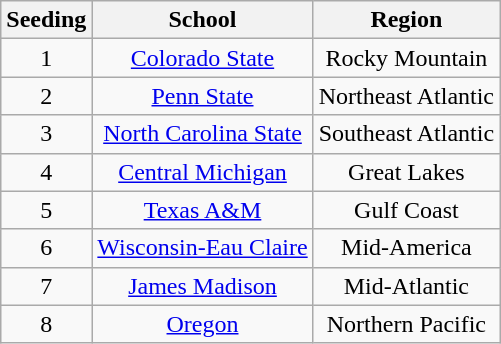<table class="wikitable">
<tr align="Center">
<th>Seeding</th>
<th>School</th>
<th>Region</th>
</tr>
<tr align="Center">
<td>1</td>
<td><a href='#'>Colorado State</a></td>
<td>Rocky Mountain</td>
</tr>
<tr align="Center">
<td>2</td>
<td><a href='#'>Penn State</a></td>
<td>Northeast Atlantic</td>
</tr>
<tr align="Center">
<td>3</td>
<td><a href='#'>North Carolina State</a></td>
<td>Southeast Atlantic</td>
</tr>
<tr align="Center">
<td>4</td>
<td><a href='#'>Central Michigan</a></td>
<td>Great Lakes</td>
</tr>
<tr align="Center">
<td>5</td>
<td><a href='#'>Texas A&M</a></td>
<td>Gulf Coast</td>
</tr>
<tr align="Center">
<td>6</td>
<td><a href='#'>Wisconsin-Eau Claire</a></td>
<td>Mid-America</td>
</tr>
<tr align="Center">
<td>7</td>
<td><a href='#'>James Madison</a></td>
<td>Mid-Atlantic</td>
</tr>
<tr align="Center">
<td>8</td>
<td><a href='#'>Oregon</a></td>
<td>Northern Pacific</td>
</tr>
</table>
